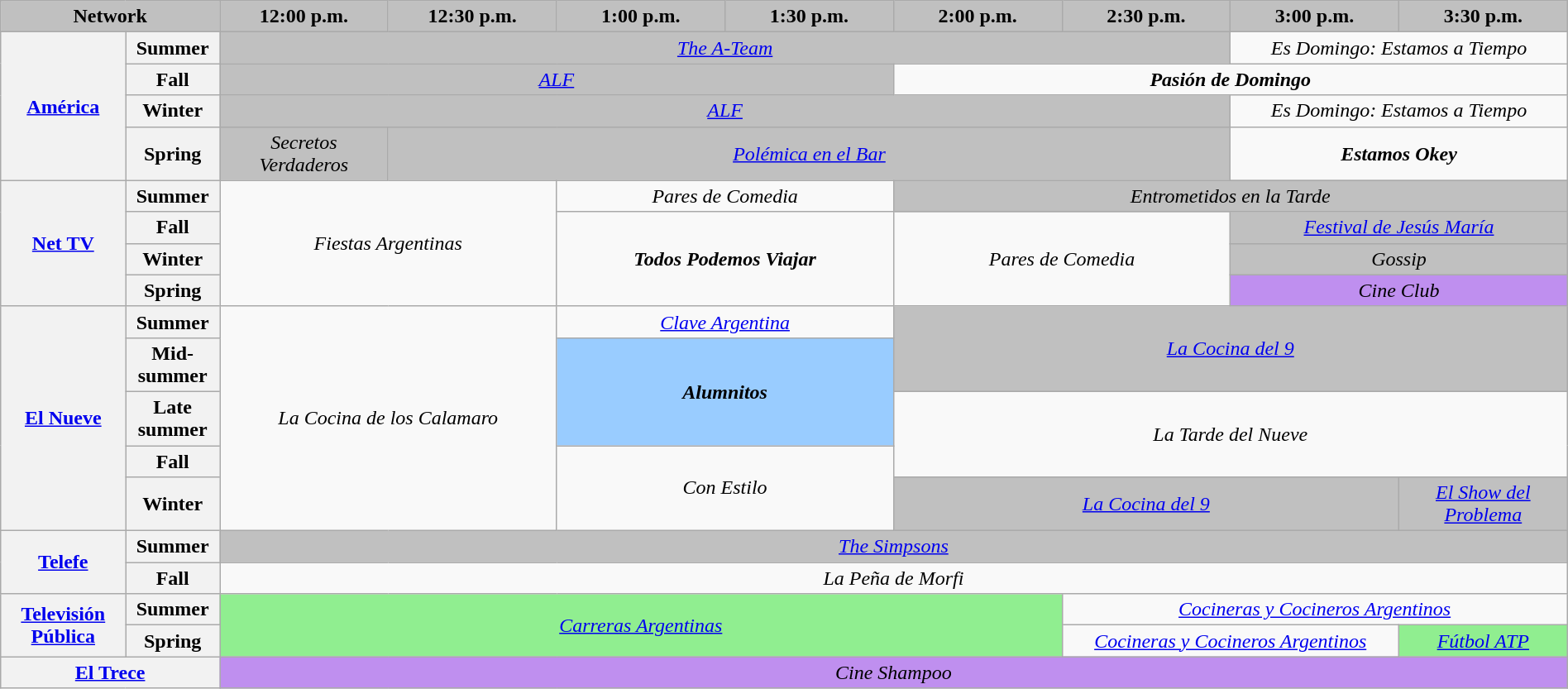<table class="wikitable" style="width:100%;margin-right:0;text-align:center">
<tr>
<th colspan="2" style="background-color:#C0C0C0;width:13%;">Network</th>
<th style="background-color:#C0C0C0;text-align:center;width:10%;">12:00 p.m.</th>
<th style="background-color:#C0C0C0;text-align:center;width:10%;">12:30 p.m.</th>
<th style="background-color:#C0C0C0;text-align:center;width:10%;">1:00 p.m.</th>
<th style="background-color:#C0C0C0;text-align:center;width:10%;">1:30 p.m.</th>
<th style="background-color:#C0C0C0;text-align:center;width:10%;">2:00 p.m.</th>
<th style="background-color:#C0C0C0;text-align:center;width:10%;">2:30 p.m.</th>
<th style="background-color:#C0C0C0;text-align:center;width:10%;">3:00 p.m.</th>
<th style="background-color:#C0C0C0;text-align:center;width:10%;">3:30 p.m.</th>
</tr>
<tr>
<th rowspan="4"><a href='#'>América</a></th>
<th>Summer</th>
<td style="background:#C0C0C0;" colspan="6"><em><a href='#'>The A-Team</a></em> </td>
<td colspan="2"><em>Es Domingo: Estamos a Tiempo</em><br></td>
</tr>
<tr>
<th>Fall</th>
<td style="background:#C0C0C0;" colspan="4"><em><a href='#'>ALF</a></em>  </td>
<td colspan="4"><strong><em>Pasión de Domingo</em></strong> </td>
</tr>
<tr>
<th>Winter</th>
<td style="background:#C0C0C0;" colspan="6"><em><a href='#'>ALF</a></em> </td>
<td colspan="2"><em>Es Domingo: Estamos a Tiempo</em><br></td>
</tr>
<tr>
<th>Spring</th>
<td style="background:#C0C0C0;"><em>Secretos Verdaderos</em> </td>
<td style="background:#C0C0C0;" colspan="5"><em><a href='#'>Polémica en el Bar</a></em> </td>
<td colspan="2"><strong><em>Estamos Okey</em></strong><br></td>
</tr>
<tr>
<th rowspan="4"><a href='#'>Net TV</a></th>
<th>Summer</th>
<td colspan="2" rowspan="4"><em>Fiestas Argentinas</em></td>
<td colspan="2"><em>Pares de Comedia</em></td>
<td style="background:#C0C0C0;" colspan="4"><em>Entrometidos en la Tarde</em> </td>
</tr>
<tr>
<th>Fall</th>
<td colspan="2" rowspan="3"><strong><em>Todos Podemos Viajar</em></strong></td>
<td colspan="2" rowspan="3"><em>Pares de Comedia</em></td>
<td style="background:#C0C0C0;" colspan="2"><em><a href='#'>Festival de Jesús María</a></em>  </td>
</tr>
<tr>
<th>Winter</th>
<td style="background:#C0C0C0;" colspan="2"><em>Gossip</em> <br></td>
</tr>
<tr>
<th>Spring</th>
<td style="background:#bf8fef;" colspan="2"><em>Cine Club</em><br></td>
</tr>
<tr>
<th rowspan="5"><a href='#'>El Nueve</a></th>
<th>Summer</th>
<td colspan="2" rowspan="5"><em>La Cocina de los Calamaro</em></td>
<td colspan="2"><em><a href='#'>Clave Argentina</a></em></td>
<td style="background:#C0C0C0;" colspan="4" rowspan="2"><em><a href='#'>La Cocina del 9</a></em> </td>
</tr>
<tr>
<th>Mid-summer</th>
<td style="background:#99ccff;" colspan="2" rowspan="2"><strong><em>Alumnitos</em></strong></td>
</tr>
<tr>
<th>Late summer</th>
<td colspan="4" rowspan="2"><em>La Tarde del Nueve</em> </td>
</tr>
<tr>
<th>Fall</th>
<td colspan="2" rowspan="2"><em>Con Estilo</em></td>
</tr>
<tr>
<th>Winter</th>
<td style="background:#C0C0C0;" colspan="3"><em><a href='#'>La Cocina del 9</a></em> </td>
<td style="background:#C0C0C0;" colspan="3"><em><a href='#'>El Show del Problema</a></em>  </td>
</tr>
<tr>
<th rowspan="2"><a href='#'>Telefe</a></th>
<th>Summer</th>
<td style="background:#C0C0C0;" colspan="8"><em><a href='#'>The Simpsons</a></em>  </td>
</tr>
<tr>
<th>Fall</th>
<td colspan="8"><em>La Peña de Morfi</em>  </td>
</tr>
<tr>
<th rowspan="2"><a href='#'>Televisión Pública</a></th>
<th>Summer</th>
<td style="background:lightgreen;" colspan="5" rowspan="2"><em><a href='#'>Carreras Argentinas</a></em> </td>
<td colspan="3"><em><a href='#'>Cocineras y Cocineros Argentinos</a></em></td>
</tr>
<tr>
<th>Spring</th>
<td colspan="2"><em><a href='#'>Cocineras y Cocineros Argentinos</a></em></td>
<td style="background:lightgreen;"><em><a href='#'>Fútbol ATP</a></em> </td>
</tr>
<tr>
<th colspan="2"><a href='#'>El Trece</a></th>
<td style="background:#bf8fef;" colspan="8"><em>Cine Shampoo</em> </td>
</tr>
</table>
